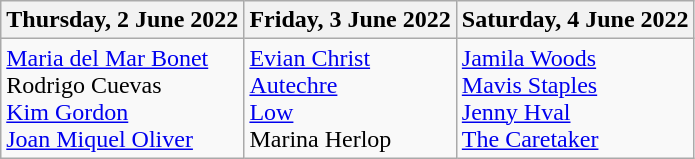<table class="wikitable">
<tr>
<th>Thursday, 2 June 2022</th>
<th>Friday, 3 June 2022</th>
<th>Saturday, 4 June 2022</th>
</tr>
<tr valign="top">
<td><a href='#'>Maria del Mar Bonet</a><br>Rodrigo Cuevas<br><a href='#'>Kim Gordon</a><br><a href='#'>Joan Miquel Oliver</a></td>
<td><a href='#'>Evian Christ</a><br><a href='#'>Autechre</a><br><a href='#'>Low</a><br>Marina Herlop</td>
<td><a href='#'>Jamila Woods</a><br><a href='#'>Mavis Staples</a><br><a href='#'>Jenny Hval</a><br><a href='#'>The Caretaker</a></td>
</tr>
</table>
